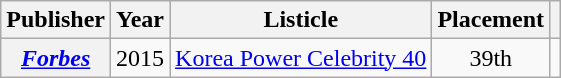<table class="wikitable plainrowheaders sortable" style="margin-right: 0;">
<tr>
<th scope="col">Publisher</th>
<th scope="col">Year</th>
<th scope="col">Listicle</th>
<th scope="col">Placement</th>
<th scope="col" class="unsortable"></th>
</tr>
<tr>
<th scope="row"><em><a href='#'>Forbes</a></em></th>
<td>2015</td>
<td><a href='#'>Korea Power Celebrity 40</a></td>
<td style="text-align:center;">39th</td>
<td style="text-align:center;"></td>
</tr>
</table>
